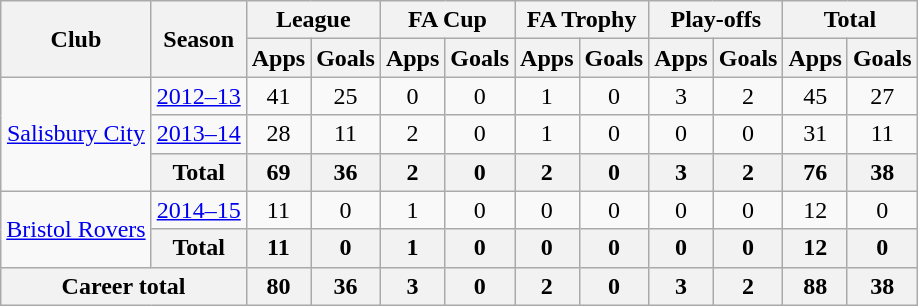<table class="wikitable" style="text-align:center">
<tr>
<th rowspan=2>Club</th>
<th rowspan=2>Season</th>
<th colspan=2>League</th>
<th colspan=2>FA Cup</th>
<th colspan=2>FA Trophy</th>
<th colspan=2>Play-offs</th>
<th colspan=2>Total</th>
</tr>
<tr>
<th>Apps</th>
<th>Goals</th>
<th>Apps</th>
<th>Goals</th>
<th>Apps</th>
<th>Goals</th>
<th>Apps</th>
<th>Goals</th>
<th>Apps</th>
<th>Goals</th>
</tr>
<tr>
<td rowspan=3 valign="center"><a href='#'>Salisbury City</a></td>
<td><a href='#'>2012–13</a></td>
<td>41</td>
<td>25</td>
<td>0</td>
<td>0</td>
<td>1</td>
<td>0</td>
<td>3</td>
<td>2</td>
<td>45</td>
<td>27</td>
</tr>
<tr>
<td><a href='#'>2013–14</a></td>
<td>28</td>
<td>11</td>
<td>2</td>
<td>0</td>
<td>1</td>
<td>0</td>
<td>0</td>
<td>0</td>
<td>31</td>
<td>11</td>
</tr>
<tr>
<th>Total</th>
<th>69</th>
<th>36</th>
<th>2</th>
<th>0</th>
<th>2</th>
<th>0</th>
<th>3</th>
<th>2</th>
<th>76</th>
<th>38</th>
</tr>
<tr>
<td rowspan=2 valign="center"><a href='#'>Bristol Rovers</a></td>
<td><a href='#'>2014–15</a></td>
<td>11</td>
<td>0</td>
<td>1</td>
<td>0</td>
<td>0</td>
<td>0</td>
<td>0</td>
<td>0</td>
<td>12</td>
<td>0</td>
</tr>
<tr>
<th>Total</th>
<th>11</th>
<th>0</th>
<th>1</th>
<th>0</th>
<th>0</th>
<th>0</th>
<th>0</th>
<th>0</th>
<th>12</th>
<th>0</th>
</tr>
<tr>
<th colspan=2>Career total</th>
<th>80</th>
<th>36</th>
<th>3</th>
<th>0</th>
<th>2</th>
<th>0</th>
<th>3</th>
<th>2</th>
<th>88</th>
<th>38</th>
</tr>
</table>
